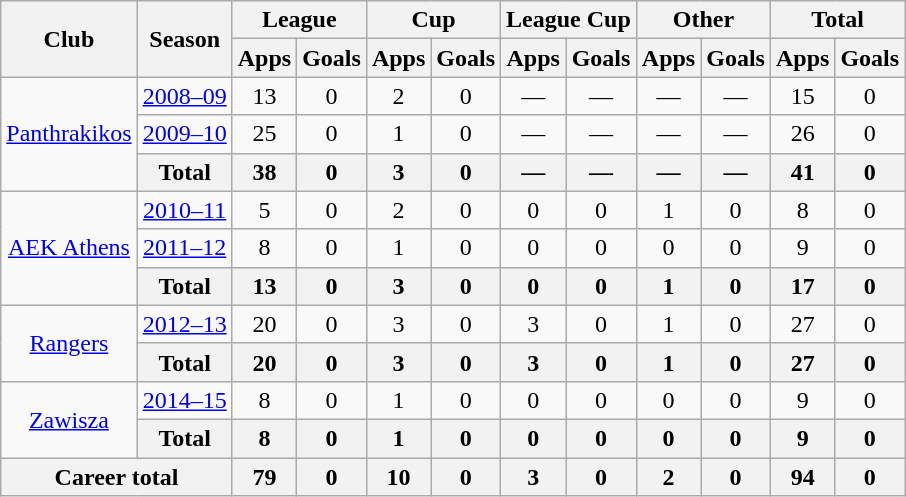<table class="wikitable" style="text-align:center">
<tr>
<th rowspan="2">Club</th>
<th rowspan="2">Season</th>
<th colspan="2">League</th>
<th colspan="2">Cup</th>
<th colspan="2">League Cup</th>
<th colspan="2">Other</th>
<th ! colspan="2">Total</th>
</tr>
<tr>
<th>Apps</th>
<th>Goals</th>
<th>Apps</th>
<th>Goals</th>
<th>Apps</th>
<th>Goals</th>
<th>Apps</th>
<th>Goals</th>
<th>Apps</th>
<th>Goals</th>
</tr>
<tr>
<td rowspan="3"><a href='#'>Panthrakikos</a></td>
<td><a href='#'>2008–09</a></td>
<td>13</td>
<td>0</td>
<td>2</td>
<td>0</td>
<td>—</td>
<td>—</td>
<td>—</td>
<td>—</td>
<td>15</td>
<td>0</td>
</tr>
<tr>
<td><a href='#'>2009–10</a></td>
<td>25</td>
<td>0</td>
<td>1</td>
<td>0</td>
<td>—</td>
<td>—</td>
<td>—</td>
<td>—</td>
<td>26</td>
<td>0</td>
</tr>
<tr>
<th>Total</th>
<th>38</th>
<th>0</th>
<th>3</th>
<th>0</th>
<th>—</th>
<th>—</th>
<th>—</th>
<th>—</th>
<th>41</th>
<th>0</th>
</tr>
<tr>
<td rowspan="3"><a href='#'>AEK Athens</a></td>
<td><a href='#'>2010–11</a></td>
<td>5</td>
<td>0</td>
<td>2</td>
<td>0</td>
<td>0</td>
<td>0</td>
<td>1</td>
<td>0</td>
<td>8</td>
<td>0</td>
</tr>
<tr>
<td><a href='#'>2011–12</a></td>
<td>8</td>
<td>0</td>
<td>1</td>
<td>0</td>
<td>0</td>
<td>0</td>
<td>0</td>
<td>0</td>
<td>9</td>
<td>0</td>
</tr>
<tr>
<th>Total</th>
<th>13</th>
<th>0</th>
<th>3</th>
<th>0</th>
<th>0</th>
<th>0</th>
<th>1</th>
<th>0</th>
<th>17</th>
<th>0</th>
</tr>
<tr>
<td rowspan="2"><a href='#'>Rangers</a></td>
<td><a href='#'>2012–13</a></td>
<td>20</td>
<td>0</td>
<td>3</td>
<td>0</td>
<td>3</td>
<td>0</td>
<td>1</td>
<td>0</td>
<td>27</td>
<td>0</td>
</tr>
<tr>
<th>Total</th>
<th>20</th>
<th>0</th>
<th>3</th>
<th>0</th>
<th>3</th>
<th>0</th>
<th>1</th>
<th>0</th>
<th>27</th>
<th>0</th>
</tr>
<tr>
<td rowspan="2"><a href='#'>Zawisza</a></td>
<td><a href='#'>2014–15</a></td>
<td>8</td>
<td>0</td>
<td>1</td>
<td>0</td>
<td>0</td>
<td>0</td>
<td>0</td>
<td>0</td>
<td>9</td>
<td>0</td>
</tr>
<tr>
<th>Total</th>
<th>8</th>
<th>0</th>
<th>1</th>
<th>0</th>
<th>0</th>
<th>0</th>
<th>0</th>
<th>0</th>
<th>9</th>
<th>0</th>
</tr>
<tr>
<th colspan="2">Career total</th>
<th>79</th>
<th>0</th>
<th>10</th>
<th>0</th>
<th>3</th>
<th>0</th>
<th>2</th>
<th>0</th>
<th>94</th>
<th>0</th>
</tr>
</table>
